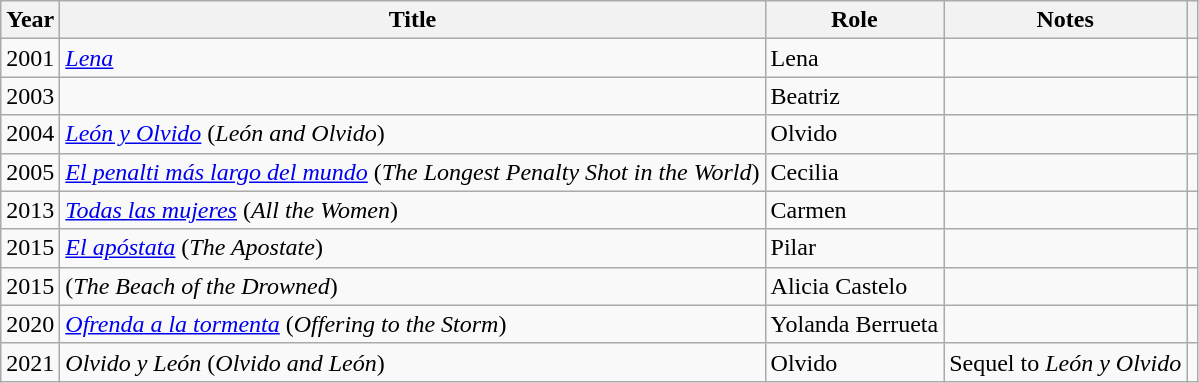<table class="wikitable sortable">
<tr>
<th>Year</th>
<th>Title</th>
<th>Role</th>
<th class="unsortable">Notes</th>
<th></th>
</tr>
<tr>
<td align = "center">2001</td>
<td><em><a href='#'>Lena</a></em></td>
<td>Lena</td>
<td></td>
<td align = "center"></td>
</tr>
<tr>
<td align = "center">2003</td>
<td><em></em></td>
<td>Beatriz</td>
<td></td>
<td align = "center"></td>
</tr>
<tr>
<td align = "center">2004</td>
<td><em><a href='#'>León y Olvido</a></em> (<em>León and Olvido</em>)</td>
<td>Olvido</td>
<td></td>
<td align = "center"></td>
</tr>
<tr>
<td align = "center">2005</td>
<td><em><a href='#'>El penalti más largo del mundo</a></em> (<em>The Longest Penalty Shot in the World</em>)</td>
<td>Cecilia</td>
<td></td>
<td align = "center"></td>
</tr>
<tr>
<td align = "center">2013</td>
<td><em><a href='#'>Todas las mujeres</a></em> (<em>All the Women</em>)</td>
<td>Carmen</td>
<td></td>
<td align = "center"></td>
</tr>
<tr>
<td align = "center">2015</td>
<td><em><a href='#'>El apóstata</a></em> (<em>The Apostate</em>)</td>
<td>Pilar</td>
<td></td>
<td align = "center"></td>
</tr>
<tr>
<td align = "center">2015</td>
<td><em></em> (<em>The Beach of the Drowned</em>)</td>
<td>Alicia Castelo</td>
<td></td>
<td align = "center"></td>
</tr>
<tr>
<td align = "center">2020</td>
<td><em><a href='#'>Ofrenda a la tormenta</a></em> (<em>Offering to the Storm</em>)</td>
<td>Yolanda Berrueta</td>
<td></td>
<td align = "center"></td>
</tr>
<tr>
<td align = "center">2021</td>
<td><em>Olvido y León</em> (<em>Olvido and León</em>)</td>
<td>Olvido</td>
<td>Sequel to <em>León y Olvido</em></td>
<td align = "center"></td>
</tr>
</table>
